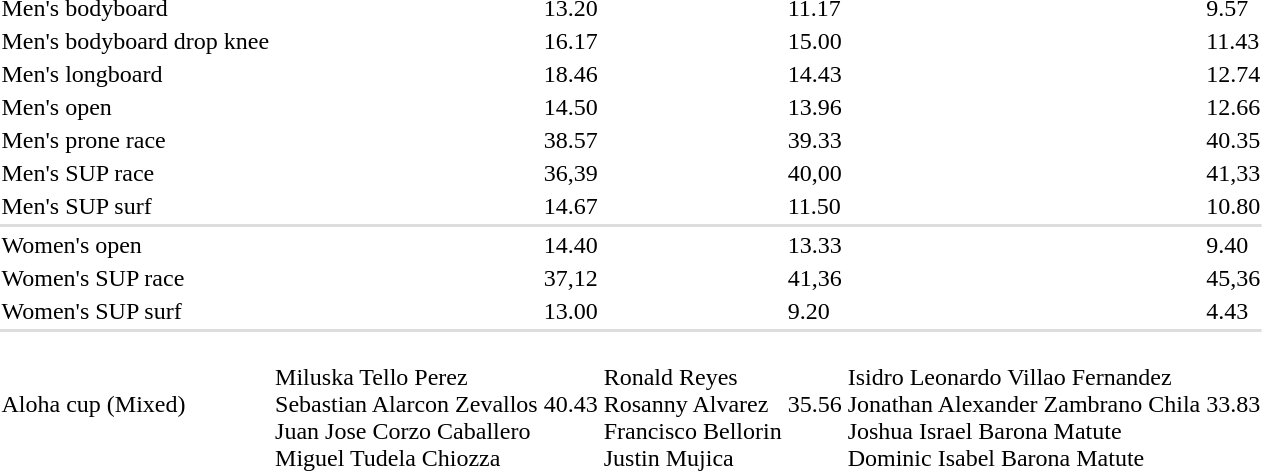<table>
<tr>
<td>Men's bodyboard</td>
<td></td>
<td>13.20</td>
<td></td>
<td>11.17</td>
<td></td>
<td>9.57</td>
</tr>
<tr>
<td>Men's bodyboard drop knee</td>
<td></td>
<td>16.17</td>
<td></td>
<td>15.00</td>
<td></td>
<td>11.43</td>
</tr>
<tr>
<td>Men's longboard</td>
<td></td>
<td>18.46</td>
<td></td>
<td>14.43</td>
<td></td>
<td>12.74</td>
</tr>
<tr>
<td>Men's open</td>
<td></td>
<td>14.50</td>
<td></td>
<td>13.96</td>
<td></td>
<td>12.66</td>
</tr>
<tr>
<td>Men's prone race</td>
<td></td>
<td>38.57</td>
<td></td>
<td>39.33</td>
<td></td>
<td>40.35</td>
</tr>
<tr>
<td>Men's SUP race</td>
<td></td>
<td>36,39</td>
<td></td>
<td>40,00</td>
<td></td>
<td>41,33</td>
</tr>
<tr>
<td>Men's SUP surf</td>
<td></td>
<td>14.67</td>
<td></td>
<td>11.50</td>
<td></td>
<td>10.80</td>
</tr>
<tr bgcolor=#DDDDDD>
<td colspan=7></td>
</tr>
<tr>
<td>Women's open</td>
<td></td>
<td>14.40</td>
<td></td>
<td>13.33</td>
<td></td>
<td>9.40</td>
</tr>
<tr>
<td>Women's SUP race</td>
<td></td>
<td>37,12</td>
<td></td>
<td>41,36</td>
<td></td>
<td>45,36</td>
</tr>
<tr>
<td>Women's SUP surf</td>
<td></td>
<td>13.00</td>
<td></td>
<td>9.20</td>
<td></td>
<td>4.43</td>
</tr>
<tr bgcolor=#DDDDDD>
<td colspan=7></td>
</tr>
<tr>
<td>Aloha cup (Mixed)</td>
<td><br>Miluska Tello Perez<br>Sebastian Alarcon Zevallos<br>Juan Jose Corzo Caballero<br>Miguel Tudela Chiozza</td>
<td>40.43</td>
<td><br>Ronald Reyes<br>Rosanny Alvarez<br>Francisco Bellorin<br>Justin Mujica</td>
<td>35.56</td>
<td><br>Isidro Leonardo Villao Fernandez<br>Jonathan Alexander Zambrano Chila<br>Joshua Israel Barona Matute<br>Dominic Isabel Barona Matute</td>
<td>33.83</td>
</tr>
</table>
